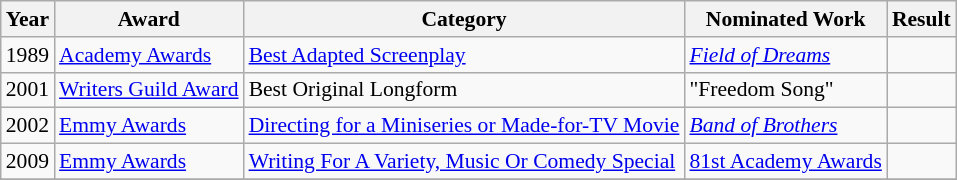<table class="wikitable" style="font-size:90%">
<tr>
<th>Year</th>
<th>Award</th>
<th>Category</th>
<th>Nominated Work</th>
<th>Result</th>
</tr>
<tr>
<td>1989</td>
<td><a href='#'>Academy Awards</a></td>
<td><a href='#'>Best Adapted Screenplay</a></td>
<td><em><a href='#'>Field of Dreams</a></em></td>
<td></td>
</tr>
<tr>
<td>2001</td>
<td><a href='#'>Writers Guild Award</a></td>
<td>Best Original Longform</td>
<td>"Freedom Song"</td>
<td></td>
</tr>
<tr>
<td>2002</td>
<td><a href='#'>Emmy Awards</a></td>
<td><a href='#'>Directing for a Miniseries or Made-for-TV Movie</a></td>
<td><a href='#'><em>Band of Brothers</em></a></td>
<td></td>
</tr>
<tr>
<td>2009</td>
<td><a href='#'>Emmy Awards</a></td>
<td><a href='#'>Writing For A Variety, Music Or Comedy Special</a></td>
<td><a href='#'>81st Academy Awards</a></td>
<td></td>
</tr>
<tr>
</tr>
</table>
